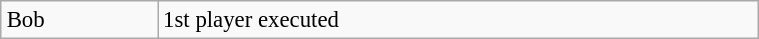<table class="wikitable plainrowheaders floatright" style="font-size: 95%; margin: 10px;" align="right" width="40%">
<tr>
<td>Bob</td>
<td>1st player executed</td>
</tr>
</table>
